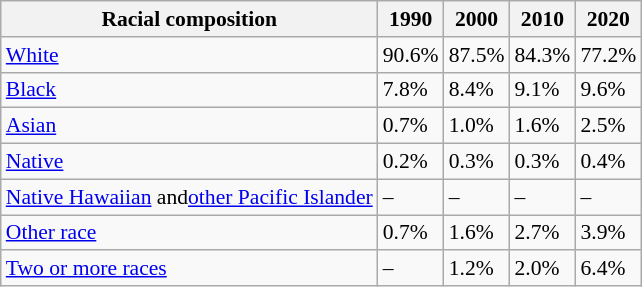<table class="wikitable sortable collapsible" style="font-size: 90%;">
<tr>
<th>Racial composition</th>
<th>1990</th>
<th>2000</th>
<th>2010</th>
<th>2020</th>
</tr>
<tr>
<td><a href='#'>White</a></td>
<td>90.6%</td>
<td>87.5%</td>
<td>84.3%</td>
<td>77.2%</td>
</tr>
<tr>
<td><a href='#'>Black</a></td>
<td>7.8%</td>
<td>8.4%</td>
<td>9.1%</td>
<td>9.6%</td>
</tr>
<tr>
<td><a href='#'>Asian</a></td>
<td>0.7%</td>
<td>1.0%</td>
<td>1.6%</td>
<td>2.5%</td>
</tr>
<tr>
<td><a href='#'>Native</a></td>
<td>0.2%</td>
<td>0.3%</td>
<td>0.3%</td>
<td>0.4%</td>
</tr>
<tr>
<td><a href='#'>Native Hawaiian</a> and<a href='#'>other Pacific Islander</a></td>
<td>–</td>
<td>–</td>
<td>–</td>
<td>–</td>
</tr>
<tr>
<td><a href='#'>Other race</a></td>
<td>0.7%</td>
<td>1.6%</td>
<td>2.7%</td>
<td>3.9%</td>
</tr>
<tr>
<td><a href='#'>Two or more races</a></td>
<td>–</td>
<td>1.2%</td>
<td>2.0%</td>
<td>6.4%</td>
</tr>
</table>
